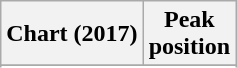<table class="wikitable sortable plainrowheaders" style="text-align:center">
<tr>
<th scope="col">Chart (2017)</th>
<th scope="col">Peak<br> position</th>
</tr>
<tr>
</tr>
<tr>
</tr>
<tr>
</tr>
<tr>
</tr>
<tr>
</tr>
<tr>
</tr>
<tr>
</tr>
<tr>
</tr>
<tr>
</tr>
<tr>
</tr>
<tr>
</tr>
<tr>
</tr>
<tr>
</tr>
<tr>
</tr>
<tr>
</tr>
<tr>
</tr>
<tr>
</tr>
<tr>
</tr>
<tr>
</tr>
<tr>
</tr>
<tr>
</tr>
<tr>
</tr>
<tr>
</tr>
<tr>
</tr>
</table>
